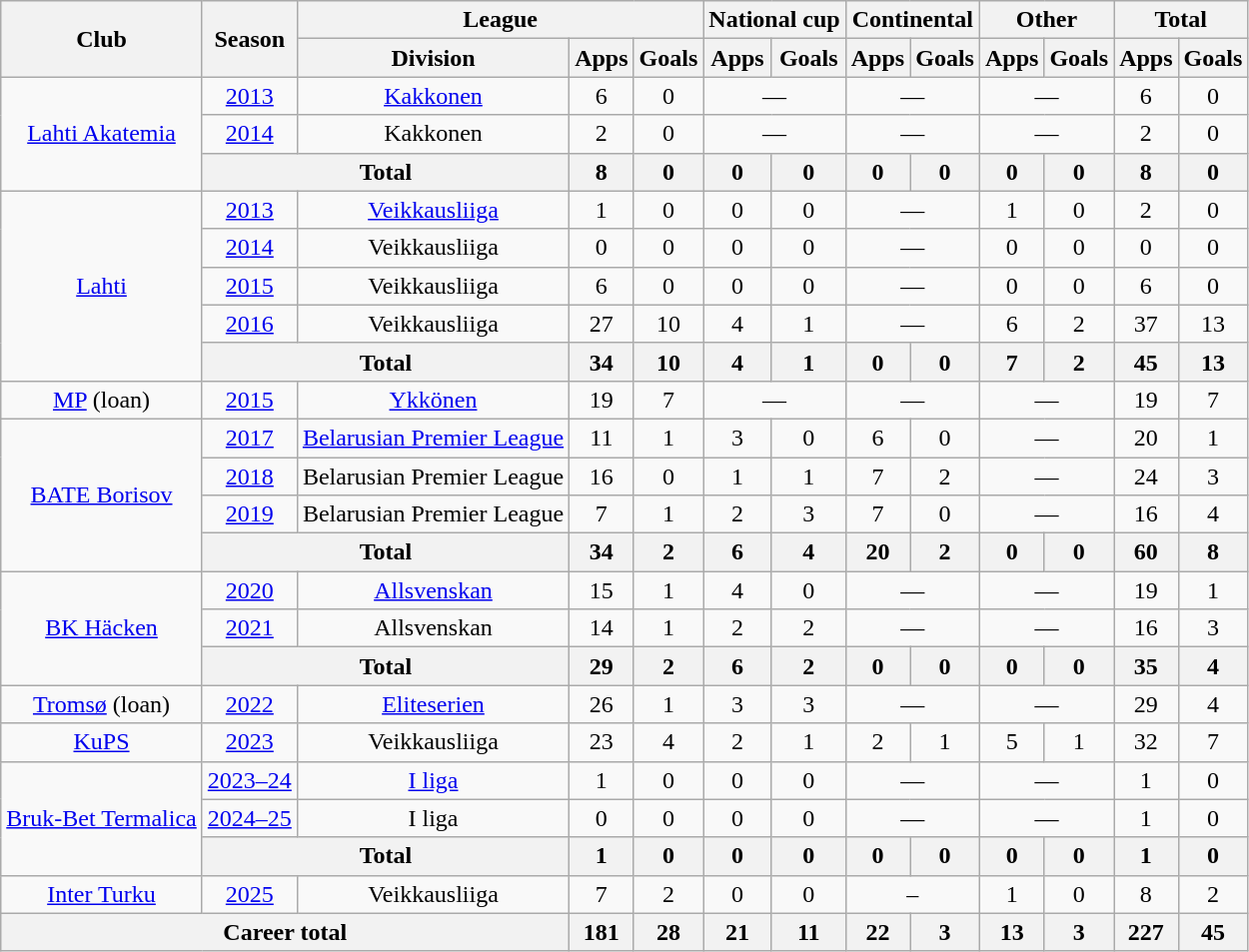<table class="wikitable" style="text-align:center">
<tr>
<th rowspan="2">Club</th>
<th rowspan="2">Season</th>
<th colspan="3">League</th>
<th colspan="2">National cup</th>
<th colspan="2">Continental</th>
<th colspan="2">Other</th>
<th colspan="2">Total</th>
</tr>
<tr>
<th>Division</th>
<th>Apps</th>
<th>Goals</th>
<th>Apps</th>
<th>Goals</th>
<th>Apps</th>
<th>Goals</th>
<th>Apps</th>
<th>Goals</th>
<th>Apps</th>
<th>Goals</th>
</tr>
<tr>
<td rowspan="3"><a href='#'>Lahti Akatemia</a></td>
<td><a href='#'>2013</a></td>
<td><a href='#'>Kakkonen</a></td>
<td>6</td>
<td>0</td>
<td colspan="2">—</td>
<td colspan="2">—</td>
<td colspan="2">—</td>
<td>6</td>
<td>0</td>
</tr>
<tr>
<td><a href='#'>2014</a></td>
<td>Kakkonen</td>
<td>2</td>
<td>0</td>
<td colspan="2">—</td>
<td colspan="2">—</td>
<td colspan="2">—</td>
<td>2</td>
<td>0</td>
</tr>
<tr>
<th colspan="2">Total</th>
<th>8</th>
<th>0</th>
<th>0</th>
<th>0</th>
<th>0</th>
<th>0</th>
<th>0</th>
<th>0</th>
<th>8</th>
<th>0</th>
</tr>
<tr>
<td rowspan="5"><a href='#'>Lahti</a></td>
<td><a href='#'>2013</a></td>
<td><a href='#'>Veikkausliiga</a></td>
<td>1</td>
<td>0</td>
<td>0</td>
<td>0</td>
<td colspan="2">—</td>
<td>1</td>
<td>0</td>
<td>2</td>
<td>0</td>
</tr>
<tr>
<td><a href='#'>2014</a></td>
<td>Veikkausliiga</td>
<td>0</td>
<td>0</td>
<td>0</td>
<td>0</td>
<td colspan="2">—</td>
<td>0</td>
<td>0</td>
<td>0</td>
<td>0</td>
</tr>
<tr>
<td><a href='#'>2015</a></td>
<td>Veikkausliiga</td>
<td>6</td>
<td>0</td>
<td>0</td>
<td>0</td>
<td colspan="2">—</td>
<td>0</td>
<td>0</td>
<td>6</td>
<td>0</td>
</tr>
<tr>
<td><a href='#'>2016</a></td>
<td>Veikkausliiga</td>
<td>27</td>
<td>10</td>
<td>4</td>
<td>1</td>
<td colspan="2">—</td>
<td>6</td>
<td>2</td>
<td>37</td>
<td>13</td>
</tr>
<tr>
<th colspan="2">Total</th>
<th>34</th>
<th>10</th>
<th>4</th>
<th>1</th>
<th>0</th>
<th>0</th>
<th>7</th>
<th>2</th>
<th>45</th>
<th>13</th>
</tr>
<tr>
<td><a href='#'>MP</a> (loan)</td>
<td><a href='#'>2015</a></td>
<td><a href='#'>Ykkönen</a></td>
<td>19</td>
<td>7</td>
<td colspan="2">—</td>
<td colspan="2">—</td>
<td colspan="2">—</td>
<td>19</td>
<td>7</td>
</tr>
<tr>
<td rowspan="4"><a href='#'>BATE Borisov</a></td>
<td><a href='#'>2017</a></td>
<td><a href='#'>Belarusian Premier League</a></td>
<td>11</td>
<td>1</td>
<td>3</td>
<td>0</td>
<td>6</td>
<td>0</td>
<td colspan="2">—</td>
<td>20</td>
<td>1</td>
</tr>
<tr>
<td><a href='#'>2018</a></td>
<td>Belarusian Premier League</td>
<td>16</td>
<td>0</td>
<td>1</td>
<td>1</td>
<td>7</td>
<td>2</td>
<td colspan="2">—</td>
<td>24</td>
<td>3</td>
</tr>
<tr>
<td><a href='#'>2019</a></td>
<td>Belarusian Premier League</td>
<td>7</td>
<td>1</td>
<td>2</td>
<td>3</td>
<td>7</td>
<td>0</td>
<td colspan="2">—</td>
<td>16</td>
<td>4</td>
</tr>
<tr>
<th colspan="2">Total</th>
<th>34</th>
<th>2</th>
<th>6</th>
<th>4</th>
<th>20</th>
<th>2</th>
<th>0</th>
<th>0</th>
<th>60</th>
<th>8</th>
</tr>
<tr>
<td rowspan="3"><a href='#'>BK Häcken</a></td>
<td><a href='#'>2020</a></td>
<td><a href='#'>Allsvenskan</a></td>
<td>15</td>
<td>1</td>
<td>4</td>
<td>0</td>
<td colspan="2">—</td>
<td colspan="2">—</td>
<td>19</td>
<td>1</td>
</tr>
<tr>
<td><a href='#'>2021</a></td>
<td>Allsvenskan</td>
<td>14</td>
<td>1</td>
<td>2</td>
<td>2</td>
<td colspan="2">—</td>
<td colspan="2">—</td>
<td>16</td>
<td>3</td>
</tr>
<tr>
<th colspan="2">Total</th>
<th>29</th>
<th>2</th>
<th>6</th>
<th>2</th>
<th>0</th>
<th>0</th>
<th>0</th>
<th>0</th>
<th>35</th>
<th>4</th>
</tr>
<tr>
<td><a href='#'>Tromsø</a> (loan)</td>
<td><a href='#'>2022</a></td>
<td><a href='#'>Eliteserien</a></td>
<td>26</td>
<td>1</td>
<td>3</td>
<td>3</td>
<td colspan="2">—</td>
<td colspan="2">—</td>
<td>29</td>
<td>4</td>
</tr>
<tr>
<td><a href='#'>KuPS</a></td>
<td><a href='#'>2023</a></td>
<td>Veikkausliiga</td>
<td>23</td>
<td>4</td>
<td>2</td>
<td>1</td>
<td>2</td>
<td>1</td>
<td>5</td>
<td>1</td>
<td>32</td>
<td>7</td>
</tr>
<tr>
<td rowspan="3"><a href='#'>Bruk-Bet Termalica</a></td>
<td><a href='#'>2023–24</a></td>
<td><a href='#'>I liga</a></td>
<td>1</td>
<td>0</td>
<td>0</td>
<td>0</td>
<td colspan="2">—</td>
<td colspan="2">—</td>
<td>1</td>
<td>0</td>
</tr>
<tr>
<td><a href='#'>2024–25</a></td>
<td>I liga</td>
<td>0</td>
<td>0</td>
<td>0</td>
<td>0</td>
<td colspan="2">—</td>
<td colspan="2">—</td>
<td>1</td>
<td>0</td>
</tr>
<tr>
<th colspan="2">Total</th>
<th>1</th>
<th>0</th>
<th>0</th>
<th>0</th>
<th>0</th>
<th>0</th>
<th>0</th>
<th>0</th>
<th>1</th>
<th>0</th>
</tr>
<tr>
<td><a href='#'>Inter Turku</a></td>
<td><a href='#'>2025</a></td>
<td>Veikkausliiga</td>
<td>7</td>
<td>2</td>
<td>0</td>
<td>0</td>
<td colspan=2>–</td>
<td>1</td>
<td>0</td>
<td>8</td>
<td>2</td>
</tr>
<tr>
<th colspan="3">Career total</th>
<th>181</th>
<th>28</th>
<th>21</th>
<th>11</th>
<th>22</th>
<th>3</th>
<th>13</th>
<th>3</th>
<th>227</th>
<th>45</th>
</tr>
</table>
